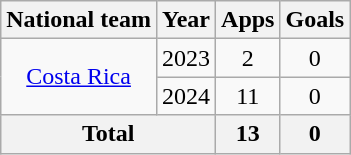<table class="wikitable" style="text-align:center">
<tr>
<th>National team</th>
<th>Year</th>
<th>Apps</th>
<th>Goals</th>
</tr>
<tr>
<td rowspan="2"><a href='#'>Costa Rica</a></td>
<td>2023</td>
<td>2</td>
<td>0</td>
</tr>
<tr>
<td>2024</td>
<td>11</td>
<td>0</td>
</tr>
<tr>
<th colspan="2">Total</th>
<th>13</th>
<th>0</th>
</tr>
</table>
